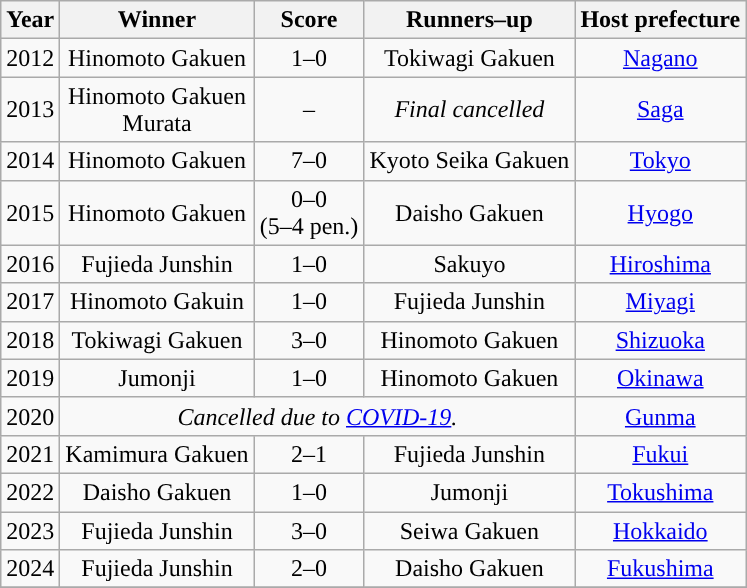<table class="sortable wikitable" style="text-align: center;">
<tr>
<th>Year</th>
<th>Winner</th>
<th>Score</th>
<th>Runners–up</th>
<th>Host prefecture</th>
</tr>
<tr>
<td>2012</td>
<td>Hinomoto Gakuen</td>
<td>1–0</td>
<td>Tokiwagi Gakuen</td>
<td><a href='#'>Nagano</a></td>
</tr>
<tr>
<td>2013</td>
<td>Hinomoto Gakuen<br>Murata</td>
<td>–</td>
<td><em>Final cancelled</em></td>
<td><a href='#'>Saga</a></td>
</tr>
<tr>
<td>2014</td>
<td>Hinomoto Gakuen</td>
<td>7–0</td>
<td>Kyoto Seika Gakuen</td>
<td><a href='#'>Tokyo</a></td>
</tr>
<tr>
<td>2015</td>
<td>Hinomoto Gakuen</td>
<td>0–0 <br>(5–4 pen.)</td>
<td>Daisho Gakuen</td>
<td><a href='#'>Hyogo</a></td>
</tr>
<tr>
<td>2016</td>
<td>Fujieda Junshin</td>
<td>1–0</td>
<td>Sakuyo</td>
<td><a href='#'>Hiroshima</a></td>
</tr>
<tr>
<td>2017</td>
<td>Hinomoto Gakuin</td>
<td>1–0</td>
<td>Fujieda Junshin</td>
<td><a href='#'>Miyagi</a></td>
</tr>
<tr>
<td>2018</td>
<td>Tokiwagi Gakuen</td>
<td>3–0</td>
<td>Hinomoto Gakuen</td>
<td><a href='#'>Shizuoka</a></td>
</tr>
<tr>
<td>2019</td>
<td>Jumonji</td>
<td>1–0</td>
<td>Hinomoto Gakuen</td>
<td><a href='#'>Okinawa</a></td>
</tr>
<tr>
<td>2020</td>
<td align-text="center" colspan="3"><em>Cancelled due to <a href='#'>COVID-19</a>.</em></td>
<td><a href='#'>Gunma</a></td>
</tr>
<tr>
<td>2021</td>
<td>Kamimura Gakuen</td>
<td>2–1 </td>
<td>Fujieda Junshin</td>
<td><a href='#'>Fukui</a></td>
</tr>
<tr>
<td>2022</td>
<td>Daisho Gakuen</td>
<td>1–0 </td>
<td>Jumonji</td>
<td><a href='#'>Tokushima</a></td>
</tr>
<tr>
<td>2023</td>
<td>Fujieda Junshin</td>
<td>3–0</td>
<td>Seiwa Gakuen</td>
<td><a href='#'>Hokkaido</a></td>
</tr>
<tr>
<td>2024</td>
<td>Fujieda Junshin</td>
<td>2–0</td>
<td>Daisho Gakuen</td>
<td><a href='#'>Fukushima</a></td>
</tr>
<tr>
</tr>
</table>
